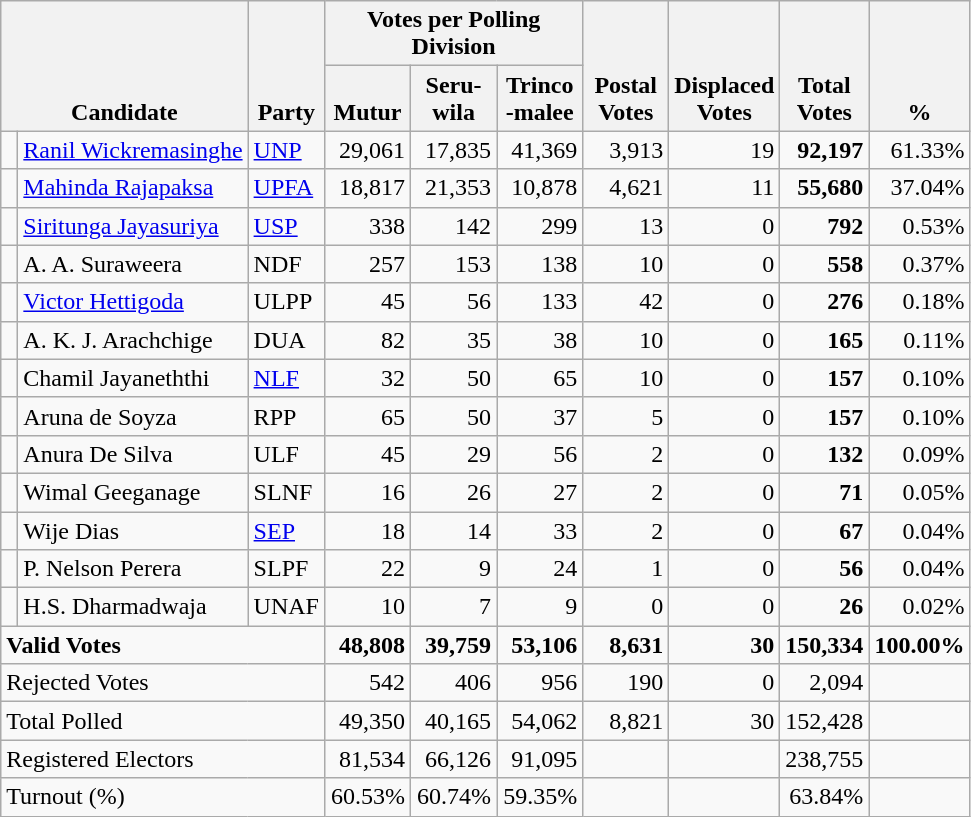<table class="wikitable" border="1" style="text-align:right;">
<tr>
<th align=left valign=bottom rowspan=2 colspan=2>Candidate</th>
<th align=left valign=bottom rowspan=2 width="40">Party</th>
<th colspan=3>Votes per Polling Division</th>
<th align=center valign=bottom rowspan=2 width="50">Postal<br>Votes</th>
<th align=center valign=bottom rowspan=2 width="50">Displaced<br>Votes</th>
<th align=center valign=bottom rowspan=2 width="50">Total Votes</th>
<th align=center valign=bottom rowspan=2 width="50">%</th>
</tr>
<tr>
<th align=center valign=bottom width="50">Mutur</th>
<th align=center valign=bottom width="50">Seru-<br>wila</th>
<th align=center valign=bottom width="50">Trinco<br>-malee</th>
</tr>
<tr>
<td bgcolor=> </td>
<td align=left><a href='#'>Ranil Wickremasinghe</a></td>
<td align=left><a href='#'>UNP</a></td>
<td>29,061</td>
<td>17,835</td>
<td>41,369</td>
<td>3,913</td>
<td>19</td>
<td><strong>92,197</strong></td>
<td>61.33%</td>
</tr>
<tr>
<td bgcolor=> </td>
<td align=left><a href='#'>Mahinda Rajapaksa</a></td>
<td align=left><a href='#'>UPFA</a></td>
<td>18,817</td>
<td>21,353</td>
<td>10,878</td>
<td>4,621</td>
<td>11</td>
<td><strong>55,680</strong></td>
<td>37.04%</td>
</tr>
<tr>
<td></td>
<td align=left><a href='#'>Siritunga Jayasuriya</a></td>
<td align=left><a href='#'>USP</a></td>
<td>338</td>
<td>142</td>
<td>299</td>
<td>13</td>
<td>0</td>
<td><strong>792</strong></td>
<td>0.53%</td>
</tr>
<tr>
<td></td>
<td align=left>A. A. Suraweera</td>
<td align=left>NDF</td>
<td>257</td>
<td>153</td>
<td>138</td>
<td>10</td>
<td>0</td>
<td><strong>558</strong></td>
<td>0.37%</td>
</tr>
<tr>
<td></td>
<td align=left><a href='#'>Victor Hettigoda</a></td>
<td align=left>ULPP</td>
<td>45</td>
<td>56</td>
<td>133</td>
<td>42</td>
<td>0</td>
<td><strong>276</strong></td>
<td>0.18%</td>
</tr>
<tr>
<td bgcolor=> </td>
<td align=left>A. K. J. Arachchige</td>
<td align=left>DUA</td>
<td>82</td>
<td>35</td>
<td>38</td>
<td>10</td>
<td>0</td>
<td><strong>165</strong></td>
<td>0.11%</td>
</tr>
<tr>
<td bgcolor=> </td>
<td align=left>Chamil Jayaneththi</td>
<td align=left><a href='#'>NLF</a></td>
<td>32</td>
<td>50</td>
<td>65</td>
<td>10</td>
<td>0</td>
<td><strong>157</strong></td>
<td>0.10%</td>
</tr>
<tr>
<td></td>
<td align=left>Aruna de Soyza</td>
<td align=left>RPP</td>
<td>65</td>
<td>50</td>
<td>37</td>
<td>5</td>
<td>0</td>
<td><strong>157</strong></td>
<td>0.10%</td>
</tr>
<tr>
<td></td>
<td align=left>Anura De Silva</td>
<td align=left>ULF</td>
<td>45</td>
<td>29</td>
<td>56</td>
<td>2</td>
<td>0</td>
<td><strong>132</strong></td>
<td>0.09%</td>
</tr>
<tr>
<td></td>
<td align=left>Wimal Geeganage</td>
<td align=left>SLNF</td>
<td>16</td>
<td>26</td>
<td>27</td>
<td>2</td>
<td>0</td>
<td><strong>71</strong></td>
<td>0.05%</td>
</tr>
<tr>
<td></td>
<td align=left>Wije Dias</td>
<td align=left><a href='#'>SEP</a></td>
<td>18</td>
<td>14</td>
<td>33</td>
<td>2</td>
<td>0</td>
<td><strong>67</strong></td>
<td>0.04%</td>
</tr>
<tr>
<td></td>
<td align=left>P. Nelson Perera</td>
<td align=left>SLPF</td>
<td>22</td>
<td>9</td>
<td>24</td>
<td>1</td>
<td>0</td>
<td><strong>56</strong></td>
<td>0.04%</td>
</tr>
<tr>
<td></td>
<td align=left>H.S. Dharmadwaja</td>
<td align=left>UNAF</td>
<td>10</td>
<td>7</td>
<td>9</td>
<td>0</td>
<td>0</td>
<td><strong>26</strong></td>
<td>0.02%</td>
</tr>
<tr>
<td align=left colspan=3><strong>Valid Votes</strong></td>
<td><strong>48,808</strong></td>
<td><strong>39,759</strong></td>
<td><strong>53,106</strong></td>
<td><strong>8,631</strong></td>
<td><strong>30</strong></td>
<td><strong>150,334</strong></td>
<td><strong>100.00%</strong></td>
</tr>
<tr>
<td align=left colspan=3>Rejected Votes</td>
<td>542</td>
<td>406</td>
<td>956</td>
<td>190</td>
<td>0</td>
<td>2,094</td>
<td></td>
</tr>
<tr>
<td align=left colspan=3>Total Polled</td>
<td>49,350</td>
<td>40,165</td>
<td>54,062</td>
<td>8,821</td>
<td>30</td>
<td>152,428</td>
<td></td>
</tr>
<tr>
<td align=left colspan=3>Registered Electors</td>
<td>81,534</td>
<td>66,126</td>
<td>91,095</td>
<td></td>
<td></td>
<td>238,755</td>
<td></td>
</tr>
<tr>
<td align=left colspan=3>Turnout (%)</td>
<td>60.53%</td>
<td>60.74%</td>
<td>59.35%</td>
<td></td>
<td></td>
<td>63.84%</td>
<td></td>
</tr>
</table>
